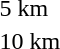<table>
<tr>
<td>5 km</td>
<td></td>
<td></td>
<td></td>
</tr>
<tr>
<td>10 km</td>
<td></td>
<td></td>
<td></td>
</tr>
</table>
